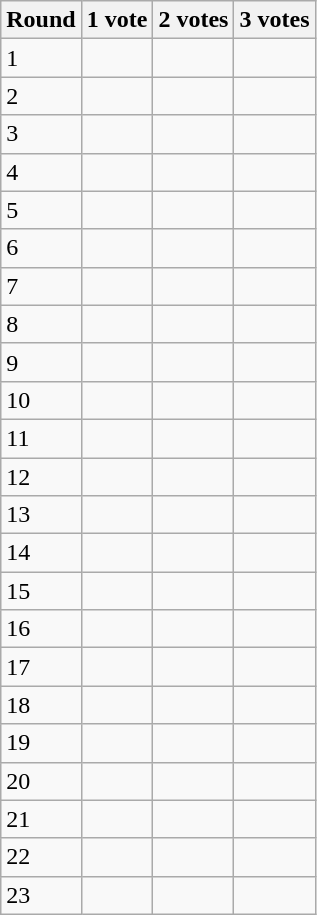<table class="wikitable">
<tr>
<th>Round</th>
<th>1 vote</th>
<th>2 votes</th>
<th>3 votes</th>
</tr>
<tr>
<td>1</td>
<td></td>
<td></td>
<td></td>
</tr>
<tr>
<td>2</td>
<td></td>
<td></td>
<td></td>
</tr>
<tr>
<td>3</td>
<td></td>
<td></td>
<td></td>
</tr>
<tr>
<td>4</td>
<td></td>
<td></td>
<td></td>
</tr>
<tr>
<td>5</td>
<td></td>
<td></td>
<td></td>
</tr>
<tr>
<td>6</td>
<td></td>
<td></td>
<td></td>
</tr>
<tr>
<td>7</td>
<td></td>
<td></td>
<td></td>
</tr>
<tr>
<td>8</td>
<td></td>
<td></td>
<td></td>
</tr>
<tr>
<td>9</td>
<td></td>
<td></td>
<td></td>
</tr>
<tr>
<td>10</td>
<td></td>
<td></td>
<td></td>
</tr>
<tr>
<td>11</td>
<td></td>
<td></td>
<td></td>
</tr>
<tr>
<td>12</td>
<td></td>
<td></td>
<td></td>
</tr>
<tr>
<td>13</td>
<td></td>
<td></td>
<td></td>
</tr>
<tr>
<td>14</td>
<td></td>
<td></td>
<td></td>
</tr>
<tr>
<td>15</td>
<td></td>
<td></td>
<td></td>
</tr>
<tr>
<td>16</td>
<td></td>
<td></td>
<td></td>
</tr>
<tr>
<td>17</td>
<td></td>
<td></td>
<td></td>
</tr>
<tr>
<td>18</td>
<td></td>
<td></td>
<td></td>
</tr>
<tr>
<td>19</td>
<td></td>
<td></td>
<td></td>
</tr>
<tr>
<td>20</td>
<td></td>
<td></td>
<td></td>
</tr>
<tr>
<td>21</td>
<td></td>
<td></td>
<td></td>
</tr>
<tr>
<td>22</td>
<td></td>
<td></td>
<td></td>
</tr>
<tr>
<td>23</td>
<td></td>
<td></td>
<td></td>
</tr>
</table>
